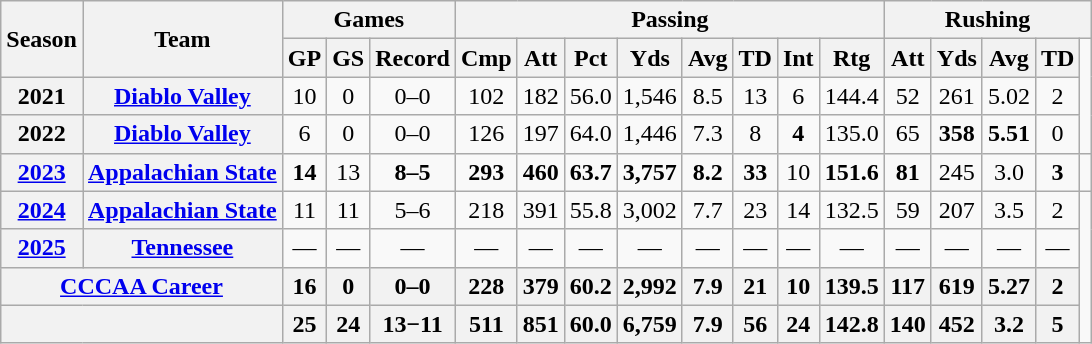<table class="wikitable" style="text-align:center;">
<tr>
<th rowspan="2">Season</th>
<th rowspan="2">Team</th>
<th colspan="3">Games</th>
<th colspan="8">Passing</th>
<th colspan="5">Rushing</th>
</tr>
<tr>
<th>GP</th>
<th>GS</th>
<th>Record</th>
<th>Cmp</th>
<th>Att</th>
<th>Pct</th>
<th>Yds</th>
<th>Avg</th>
<th>TD</th>
<th>Int</th>
<th>Rtg</th>
<th>Att</th>
<th>Yds</th>
<th>Avg</th>
<th>TD</th>
</tr>
<tr>
<th>2021</th>
<th><a href='#'>Diablo Valley</a></th>
<td>10</td>
<td>0</td>
<td>0–0</td>
<td>102</td>
<td>182</td>
<td>56.0</td>
<td>1,546</td>
<td>8.5</td>
<td>13</td>
<td>6</td>
<td>144.4</td>
<td>52</td>
<td>261</td>
<td>5.02</td>
<td>2</td>
</tr>
<tr>
<th>2022</th>
<th><a href='#'>Diablo Valley</a></th>
<td>6</td>
<td>0</td>
<td>0–0</td>
<td>126</td>
<td>197</td>
<td>64.0</td>
<td>1,446</td>
<td>7.3</td>
<td>8</td>
<td><strong>4</strong></td>
<td>135.0</td>
<td>65</td>
<td><strong>358</strong></td>
<td><strong>5.51</strong></td>
<td>0</td>
</tr>
<tr>
<th><a href='#'>2023</a></th>
<th><a href='#'>Appalachian State</a></th>
<td><strong>14</strong></td>
<td>13</td>
<td><strong>8–5</strong></td>
<td><strong>293</strong></td>
<td><strong>460</strong></td>
<td><strong>63.7</strong></td>
<td><strong>3,757</strong></td>
<td><strong>8.2</strong></td>
<td><strong>33</strong></td>
<td>10</td>
<td><strong>151.6</strong></td>
<td><strong>81</strong></td>
<td>245</td>
<td>3.0</td>
<td><strong>3</strong></td>
<td></td>
</tr>
<tr>
<th><a href='#'>2024</a></th>
<th><a href='#'>Appalachian State</a></th>
<td>11</td>
<td>11</td>
<td>5–6</td>
<td>218</td>
<td>391</td>
<td>55.8</td>
<td>3,002</td>
<td>7.7</td>
<td>23</td>
<td>14</td>
<td>132.5</td>
<td>59</td>
<td>207</td>
<td>3.5</td>
<td>2</td>
</tr>
<tr>
<th><a href='#'>2025</a></th>
<th><a href='#'>Tennessee</a></th>
<td>—</td>
<td>—</td>
<td>—</td>
<td>—</td>
<td>—</td>
<td>—</td>
<td>—</td>
<td>—</td>
<td>—</td>
<td>—</td>
<td>—</td>
<td>—</td>
<td>—</td>
<td>—</td>
<td>—</td>
</tr>
<tr>
<th colspan="2"><a href='#'>CCCAA Career</a></th>
<th>16</th>
<th>0</th>
<th>0–0</th>
<th>228</th>
<th>379</th>
<th>60.2</th>
<th>2,992</th>
<th>7.9</th>
<th>21</th>
<th>10</th>
<th>139.5</th>
<th>117</th>
<th>619</th>
<th>5.27</th>
<th>2</th>
</tr>
<tr>
<th colspan="2"></th>
<th>25</th>
<th>24</th>
<th>13−11</th>
<th>511</th>
<th>851</th>
<th>60.0</th>
<th>6,759</th>
<th>7.9</th>
<th>56</th>
<th>24</th>
<th>142.8</th>
<th>140</th>
<th>452</th>
<th>3.2</th>
<th>5</th>
</tr>
</table>
